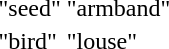<table>
<tr>
<td colspan=2> "seed"</td>
<td colspan=2> "armband"</td>
</tr>
<tr>
<td colspan=2> "bird"</td>
<td colspan=2> "louse"</td>
</tr>
</table>
